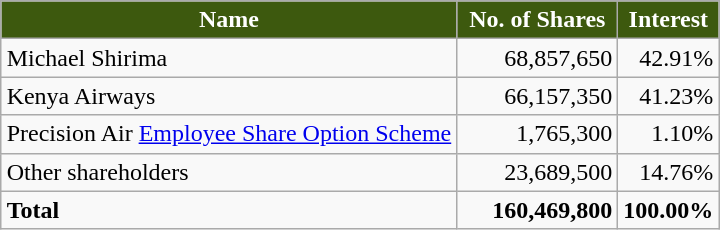<table class="wikitable" align="center" style="margin:1em auto;">
<tr>
<th style="background-color:#3D590E;color: white;">Name</th>
<th style="background-color:#3D590E;color: white;width:100px;">No. of Shares</th>
<th style="background-color:#3D590E;color: white;width:60px;">Interest</th>
</tr>
<tr>
<td>Michael Shirima</td>
<td align=right>68,857,650</td>
<td align=right>42.91%</td>
</tr>
<tr>
<td>Kenya Airways</td>
<td align=right>66,157,350</td>
<td align=right>41.23%</td>
</tr>
<tr>
<td>Precision Air <a href='#'>Employee Share Option Scheme</a></td>
<td align=right>1,765,300</td>
<td align=right>1.10%</td>
</tr>
<tr>
<td>Other shareholders</td>
<td align=right>23,689,500</td>
<td align=right>14.76%</td>
</tr>
<tr>
<td><strong>Total</strong></td>
<td align=right><strong>160,469,800</strong></td>
<td align=right><strong>100.00%</strong></td>
</tr>
</table>
